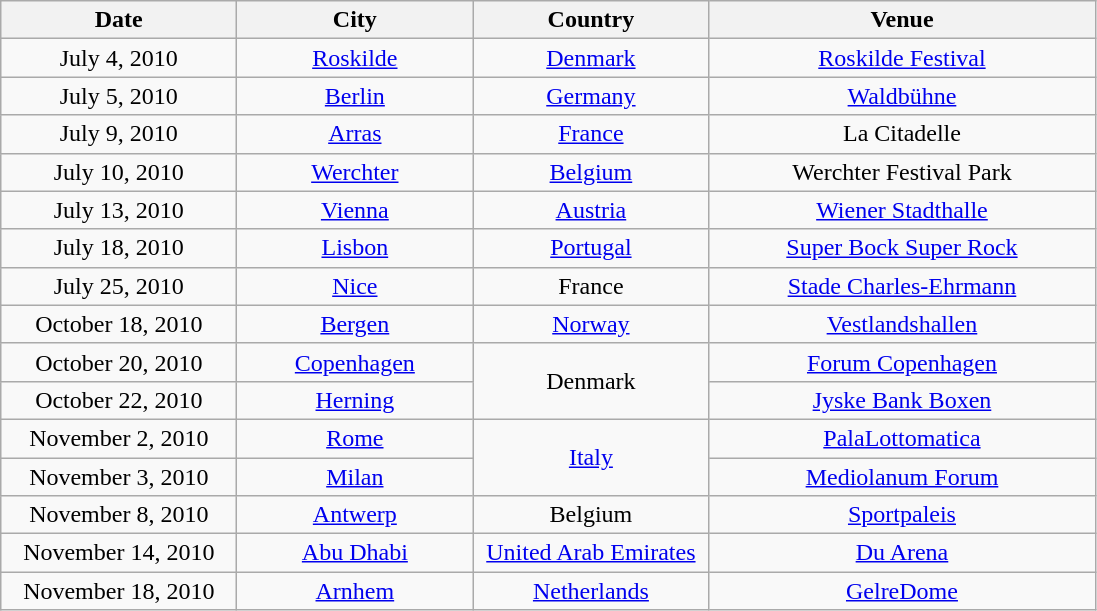<table class="wikitable" style="text-align:center;">
<tr>
<th style="width:150px;">Date</th>
<th style="width:150px;">City</th>
<th style="width:150px;">Country</th>
<th style="width:250px;">Venue</th>
</tr>
<tr>
<td>July 4, 2010</td>
<td><a href='#'>Roskilde</a></td>
<td><a href='#'>Denmark</a></td>
<td><a href='#'>Roskilde Festival</a></td>
</tr>
<tr>
<td>July 5, 2010</td>
<td><a href='#'>Berlin</a></td>
<td><a href='#'>Germany</a></td>
<td><a href='#'>Waldbühne</a></td>
</tr>
<tr>
<td>July 9, 2010</td>
<td><a href='#'>Arras</a></td>
<td><a href='#'>France</a></td>
<td>La Citadelle</td>
</tr>
<tr>
<td>July 10, 2010</td>
<td><a href='#'>Werchter</a></td>
<td><a href='#'>Belgium</a></td>
<td>Werchter Festival Park</td>
</tr>
<tr>
<td>July 13, 2010</td>
<td><a href='#'>Vienna</a></td>
<td><a href='#'>Austria</a></td>
<td><a href='#'>Wiener Stadthalle</a></td>
</tr>
<tr>
<td>July 18, 2010</td>
<td><a href='#'>Lisbon</a></td>
<td><a href='#'>Portugal</a></td>
<td><a href='#'>Super Bock Super Rock</a></td>
</tr>
<tr>
<td>July 25, 2010</td>
<td><a href='#'>Nice</a></td>
<td>France</td>
<td><a href='#'>Stade Charles-Ehrmann</a></td>
</tr>
<tr>
<td>October 18, 2010</td>
<td><a href='#'>Bergen</a></td>
<td><a href='#'>Norway</a></td>
<td><a href='#'>Vestlandshallen</a></td>
</tr>
<tr>
<td>October 20, 2010</td>
<td><a href='#'>Copenhagen</a></td>
<td rowspan="2">Denmark</td>
<td><a href='#'>Forum Copenhagen</a></td>
</tr>
<tr>
<td>October 22, 2010</td>
<td><a href='#'>Herning</a></td>
<td><a href='#'>Jyske Bank Boxen</a></td>
</tr>
<tr>
<td>November 2, 2010</td>
<td><a href='#'>Rome</a></td>
<td rowspan="2"><a href='#'>Italy</a></td>
<td><a href='#'>PalaLottomatica</a></td>
</tr>
<tr>
<td>November 3, 2010</td>
<td><a href='#'>Milan</a></td>
<td><a href='#'>Mediolanum Forum</a></td>
</tr>
<tr>
<td>November 8, 2010</td>
<td><a href='#'>Antwerp</a></td>
<td>Belgium</td>
<td><a href='#'>Sportpaleis</a></td>
</tr>
<tr>
<td>November 14, 2010</td>
<td><a href='#'>Abu Dhabi</a></td>
<td><a href='#'>United Arab Emirates</a></td>
<td><a href='#'>Du Arena</a></td>
</tr>
<tr>
<td>November 18, 2010</td>
<td><a href='#'>Arnhem</a></td>
<td><a href='#'>Netherlands</a></td>
<td><a href='#'>GelreDome</a></td>
</tr>
</table>
